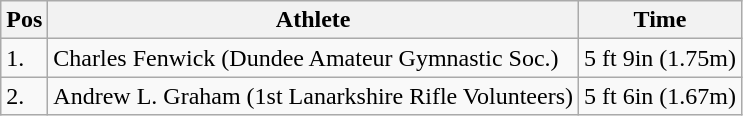<table class="wikitable">
<tr>
<th>Pos</th>
<th>Athlete</th>
<th>Time</th>
</tr>
<tr>
<td>1.</td>
<td>Charles Fenwick (Dundee Amateur Gymnastic Soc.)</td>
<td>5 ft 9in (1.75m)</td>
</tr>
<tr>
<td>2.</td>
<td>Andrew L. Graham (1st Lanarkshire Rifle Volunteers)</td>
<td>5 ft 6in (1.67m)</td>
</tr>
</table>
